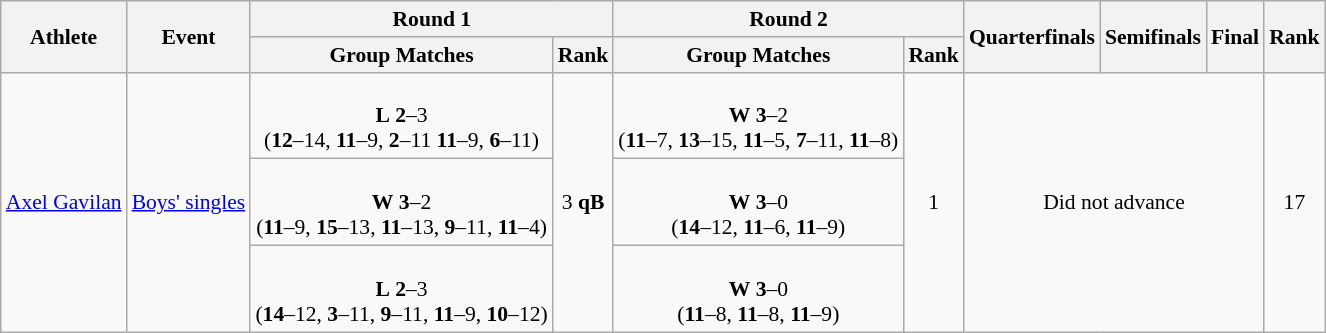<table class="wikitable" border="1" style="font-size:90%">
<tr>
<th rowspan=2>Athlete</th>
<th rowspan=2>Event</th>
<th colspan=2>Round 1</th>
<th colspan=2>Round 2</th>
<th rowspan=2>Quarterfinals</th>
<th rowspan=2>Semifinals</th>
<th rowspan=2>Final</th>
<th rowspan=2>Rank</th>
</tr>
<tr>
<th>Group Matches</th>
<th>Rank</th>
<th>Group Matches</th>
<th>Rank</th>
</tr>
<tr>
<td rowspan=3><a href='#'>Axel Gavilan</a></td>
<td rowspan=3><a href='#'>Boys' singles</a></td>
<td align=center> <br> <strong>L</strong> <strong>2</strong>–3 <br> (<strong>12</strong>–14, <strong>11</strong>–9, <strong>2</strong>–11 <strong>11</strong>–9, <strong>6</strong>–11)</td>
<td rowspan=3 align=center>3 <strong>qB</strong></td>
<td align=center> <br> <strong>W</strong> <strong>3</strong>–2 <br> (<strong>11</strong>–7, <strong>13</strong>–15, <strong>11</strong>–5, <strong>7</strong>–11, <strong>11</strong>–8)</td>
<td rowspan=3 align=center>1</td>
<td rowspan=3 colspan=3 align=center>Did not advance</td>
<td rowspan=3 align=center>17</td>
</tr>
<tr>
<td align=center> <br> <strong>W</strong> <strong>3</strong>–2 <br> (<strong>11</strong>–9, <strong>15</strong>–13, <strong>11</strong>–13, <strong>9</strong>–11, <strong>11</strong>–4)</td>
<td align=center> <br> <strong>W</strong> <strong>3</strong>–0 <br> (<strong>14</strong>–12, <strong>11</strong>–6, <strong>11</strong>–9)</td>
</tr>
<tr>
<td align=center> <br> <strong>L</strong> <strong>2</strong>–3 <br> (<strong>14</strong>–12, <strong>3</strong>–11, <strong>9</strong>–11, <strong>11</strong>–9, <strong>10</strong>–12)</td>
<td align=center> <br> <strong>W</strong> <strong>3</strong>–0 <br> (<strong>11</strong>–8, <strong>11</strong>–8, <strong>11</strong>–9)</td>
</tr>
</table>
